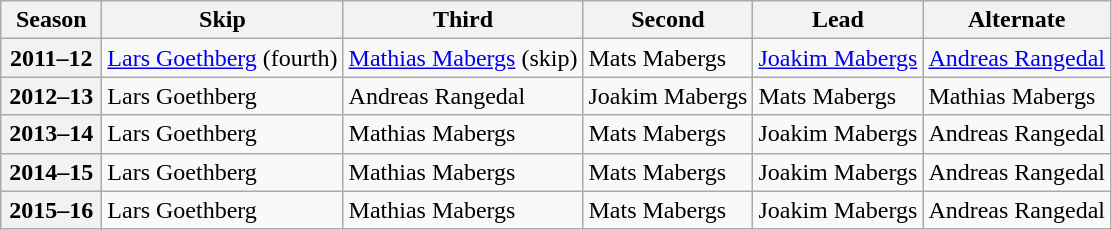<table class="wikitable">
<tr>
<th scope="col" width=60>Season</th>
<th scope="col">Skip</th>
<th scope="col">Third</th>
<th scope="col">Second</th>
<th scope="col">Lead</th>
<th scope="col">Alternate</th>
</tr>
<tr>
<th scope="row">2011–12</th>
<td><a href='#'>Lars Goethberg</a> (fourth)</td>
<td><a href='#'>Mathias Mabergs</a> (skip)</td>
<td>Mats Mabergs</td>
<td><a href='#'>Joakim Mabergs</a></td>
<td><a href='#'>Andreas Rangedal</a></td>
</tr>
<tr>
<th scope="row">2012–13</th>
<td>Lars Goethberg</td>
<td>Andreas Rangedal</td>
<td>Joakim Mabergs</td>
<td>Mats Mabergs</td>
<td>Mathias Mabergs</td>
</tr>
<tr>
<th scope="row">2013–14</th>
<td>Lars Goethberg</td>
<td>Mathias Mabergs</td>
<td>Mats Mabergs</td>
<td>Joakim Mabergs</td>
<td>Andreas Rangedal</td>
</tr>
<tr>
<th scope="row">2014–15</th>
<td>Lars Goethberg</td>
<td>Mathias Mabergs</td>
<td>Mats Mabergs</td>
<td>Joakim Mabergs</td>
<td>Andreas Rangedal</td>
</tr>
<tr>
<th scope="row">2015–16</th>
<td>Lars Goethberg</td>
<td>Mathias Mabergs</td>
<td>Mats Mabergs</td>
<td>Joakim Mabergs</td>
<td>Andreas Rangedal</td>
</tr>
</table>
